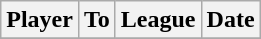<table class="wikitable">
<tr>
<th>Player</th>
<th>To</th>
<th>League</th>
<th>Date</th>
</tr>
<tr>
</tr>
</table>
